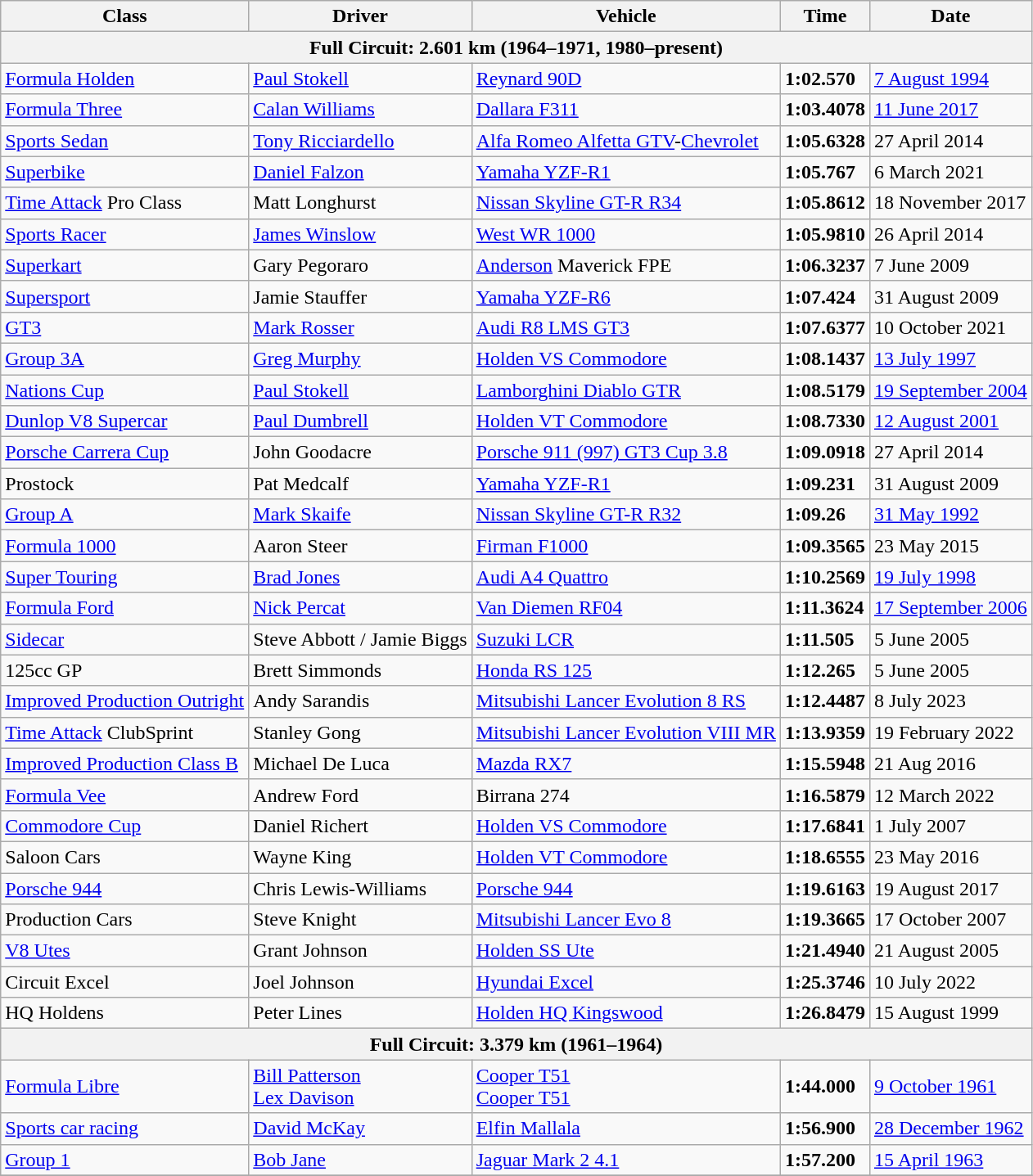<table class="wikitable">
<tr>
<th>Class</th>
<th>Driver</th>
<th>Vehicle</th>
<th>Time</th>
<th>Date</th>
</tr>
<tr>
<th colspan=5>Full Circuit: 2.601 km (1964–1971, 1980–present)</th>
</tr>
<tr>
<td><a href='#'>Formula Holden</a></td>
<td> <a href='#'>Paul Stokell</a></td>
<td><a href='#'>Reynard 90D</a></td>
<td><strong>1:02.570</strong></td>
<td><a href='#'>7 August 1994</a></td>
</tr>
<tr>
<td><a href='#'>Formula Three</a></td>
<td> <a href='#'>Calan Williams</a></td>
<td><a href='#'>Dallara F311</a></td>
<td><strong>1:03.4078</strong></td>
<td><a href='#'>11 June 2017</a></td>
</tr>
<tr>
<td><a href='#'>Sports Sedan</a></td>
<td> <a href='#'>Tony Ricciardello</a></td>
<td><a href='#'>Alfa Romeo Alfetta GTV</a>-<a href='#'>Chevrolet</a></td>
<td><strong>1:05.6328</strong></td>
<td>27 April 2014</td>
</tr>
<tr>
<td><a href='#'>Superbike</a></td>
<td> <a href='#'>Daniel Falzon</a></td>
<td><a href='#'>Yamaha YZF-R1</a></td>
<td><strong>1:05.767</strong></td>
<td>6 March 2021</td>
</tr>
<tr>
<td><a href='#'>Time Attack</a> Pro Class</td>
<td> Matt Longhurst</td>
<td><a href='#'>Nissan Skyline GT-R R34</a></td>
<td><strong>1:05.8612</strong></td>
<td>18 November 2017</td>
</tr>
<tr>
<td><a href='#'>Sports Racer</a></td>
<td> <a href='#'>James Winslow</a></td>
<td><a href='#'>West WR 1000</a></td>
<td><strong>1:05.9810</strong></td>
<td>26 April 2014</td>
</tr>
<tr>
<td><a href='#'>Superkart</a></td>
<td> Gary Pegoraro</td>
<td><a href='#'>Anderson</a> Maverick FPE</td>
<td><strong>1:06.3237</strong></td>
<td>7 June 2009</td>
</tr>
<tr>
<td><a href='#'>Supersport</a></td>
<td> Jamie Stauffer</td>
<td><a href='#'>Yamaha YZF-R6</a></td>
<td><strong>1:07.424</strong></td>
<td>31 August 2009</td>
</tr>
<tr>
<td><a href='#'>GT3</a></td>
<td> <a href='#'>Mark Rosser</a></td>
<td><a href='#'>Audi R8 LMS GT3</a></td>
<td><strong>1:07.6377</strong></td>
<td>10 October 2021</td>
</tr>
<tr>
<td><a href='#'>Group 3A</a></td>
<td> <a href='#'>Greg Murphy</a></td>
<td><a href='#'>Holden VS Commodore</a></td>
<td><strong>1:08.1437</strong></td>
<td><a href='#'>13 July 1997</a></td>
</tr>
<tr>
<td><a href='#'>Nations Cup</a></td>
<td> <a href='#'>Paul Stokell</a></td>
<td><a href='#'>Lamborghini Diablo GTR</a></td>
<td><strong>1:08.5179</strong></td>
<td><a href='#'>19 September 2004</a></td>
</tr>
<tr>
<td><a href='#'>Dunlop V8 Supercar</a></td>
<td> <a href='#'>Paul Dumbrell</a></td>
<td><a href='#'>Holden VT Commodore</a></td>
<td><strong>1:08.7330</strong></td>
<td><a href='#'>12 August 2001</a></td>
</tr>
<tr>
<td><a href='#'>Porsche Carrera Cup</a></td>
<td> John Goodacre</td>
<td><a href='#'>Porsche 911 (997) GT3 Cup 3.8</a></td>
<td><strong>1:09.0918</strong></td>
<td>27 April 2014</td>
</tr>
<tr>
<td>Prostock</td>
<td> Pat Medcalf</td>
<td><a href='#'>Yamaha YZF-R1</a></td>
<td><strong>1:09.231</strong></td>
<td>31 August 2009</td>
</tr>
<tr>
<td><a href='#'>Group A</a></td>
<td> <a href='#'>Mark Skaife</a></td>
<td><a href='#'>Nissan Skyline GT-R R32</a></td>
<td><strong>1:09.26</strong></td>
<td><a href='#'>31 May 1992</a></td>
</tr>
<tr>
<td><a href='#'>Formula 1000</a></td>
<td> Aaron Steer</td>
<td><a href='#'>Firman F1000</a></td>
<td><strong>1:09.3565</strong></td>
<td>23 May 2015</td>
</tr>
<tr>
<td><a href='#'>Super Touring</a></td>
<td> <a href='#'>Brad Jones</a></td>
<td><a href='#'>Audi A4 Quattro</a></td>
<td><strong>1:10.2569</strong></td>
<td><a href='#'>19 July 1998</a></td>
</tr>
<tr>
<td><a href='#'>Formula Ford</a></td>
<td> <a href='#'>Nick Percat</a></td>
<td><a href='#'>Van Diemen RF04</a></td>
<td><strong>1:11.3624</strong></td>
<td><a href='#'>17 September 2006</a></td>
</tr>
<tr>
<td><a href='#'>Sidecar</a></td>
<td> Steve Abbott / Jamie Biggs</td>
<td><a href='#'>Suzuki LCR</a></td>
<td><strong>1:11.505</strong></td>
<td>5 June 2005</td>
</tr>
<tr>
<td>125cc GP</td>
<td> Brett Simmonds</td>
<td><a href='#'>Honda RS 125</a></td>
<td><strong>1:12.265</strong></td>
<td>5 June 2005</td>
</tr>
<tr>
<td><a href='#'>Improved Production Outright</a></td>
<td> Andy Sarandis</td>
<td><a href='#'>Mitsubishi Lancer Evolution 8 RS</a></td>
<td><strong>1:12.4487</strong></td>
<td>8 July 2023</td>
</tr>
<tr>
<td><a href='#'>Time Attack</a> ClubSprint</td>
<td> Stanley Gong</td>
<td><a href='#'>Mitsubishi Lancer Evolution VIII MR</a></td>
<td><strong>1:13.9359</strong></td>
<td>19 February 2022</td>
</tr>
<tr>
<td><a href='#'>Improved Production Class B</a></td>
<td> Michael De Luca</td>
<td><a href='#'>Mazda RX7</a></td>
<td><strong>1:15.5948</strong></td>
<td>21 Aug 2016</td>
</tr>
<tr>
<td><a href='#'>Formula Vee</a></td>
<td> Andrew Ford</td>
<td>Birrana 274</td>
<td><strong>1:16.5879</strong></td>
<td>12 March 2022</td>
</tr>
<tr>
<td><a href='#'>Commodore Cup</a></td>
<td> Daniel Richert</td>
<td><a href='#'>Holden VS Commodore</a></td>
<td><strong>1:17.6841</strong></td>
<td>1 July 2007</td>
</tr>
<tr>
<td>Saloon Cars</td>
<td> Wayne King</td>
<td><a href='#'>Holden VT Commodore</a></td>
<td><strong>1:18.6555</strong></td>
<td>23 May 2016</td>
</tr>
<tr>
<td><a href='#'>Porsche 944</a></td>
<td> Chris Lewis-Williams</td>
<td><a href='#'>Porsche 944</a></td>
<td><strong>1:19.6163</strong></td>
<td>19 August 2017</td>
</tr>
<tr>
<td>Production Cars</td>
<td> Steve Knight</td>
<td><a href='#'>Mitsubishi Lancer Evo 8</a></td>
<td><strong>1:19.3665</strong></td>
<td>17 October 2007</td>
</tr>
<tr>
<td><a href='#'>V8 Utes</a></td>
<td> Grant Johnson</td>
<td><a href='#'>Holden SS Ute</a></td>
<td><strong>1:21.4940</strong></td>
<td>21 August 2005</td>
</tr>
<tr>
<td>Circuit Excel</td>
<td> Joel Johnson</td>
<td><a href='#'>Hyundai Excel</a></td>
<td><strong>1:25.3746</strong></td>
<td>10 July 2022</td>
</tr>
<tr>
<td>HQ Holdens</td>
<td> Peter Lines</td>
<td><a href='#'>Holden HQ Kingswood</a></td>
<td><strong>1:26.8479</strong></td>
<td>15 August 1999</td>
</tr>
<tr>
<th colspan=5>Full Circuit: 3.379 km (1961–1964)</th>
</tr>
<tr>
<td><a href='#'>Formula Libre</a></td>
<td> <a href='#'>Bill Patterson</a><br> <a href='#'>Lex Davison</a></td>
<td><a href='#'>Cooper T51</a><br><a href='#'>Cooper T51</a></td>
<td><strong>1:44.000</strong></td>
<td><a href='#'>9 October 1961</a></td>
</tr>
<tr>
<td><a href='#'>Sports car racing</a></td>
<td> <a href='#'>David McKay</a></td>
<td><a href='#'>Elfin Mallala</a></td>
<td><strong>1:56.900</strong></td>
<td><a href='#'>28 December 1962</a></td>
</tr>
<tr>
<td><a href='#'>Group 1</a></td>
<td> <a href='#'>Bob Jane</a></td>
<td><a href='#'>Jaguar Mark 2 4.1</a></td>
<td><strong>1:57.200</strong></td>
<td><a href='#'>15 April 1963</a></td>
</tr>
<tr>
</tr>
</table>
